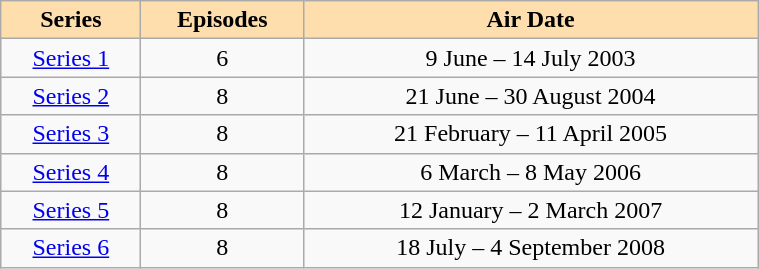<table class="wikitable" width="40%" style="text-align:center;">
<tr>
<th style="background:#ffdead">Series</th>
<th style="background:#ffdead">Episodes</th>
<th style="background:#ffdead">Air Date</th>
</tr>
<tr>
<td><a href='#'>Series 1</a></td>
<td>6</td>
<td>9 June – 14 July 2003</td>
</tr>
<tr>
<td><a href='#'>Series 2</a></td>
<td>8</td>
<td>21 June – 30 August 2004</td>
</tr>
<tr>
<td><a href='#'>Series 3</a></td>
<td>8</td>
<td>21 February – 11 April 2005</td>
</tr>
<tr>
<td><a href='#'>Series 4</a></td>
<td>8</td>
<td>6 March – 8 May 2006</td>
</tr>
<tr>
<td><a href='#'>Series 5</a></td>
<td>8</td>
<td>12 January – 2 March 2007</td>
</tr>
<tr>
<td><a href='#'>Series 6</a></td>
<td>8</td>
<td>18 July – 4 September 2008</td>
</tr>
</table>
